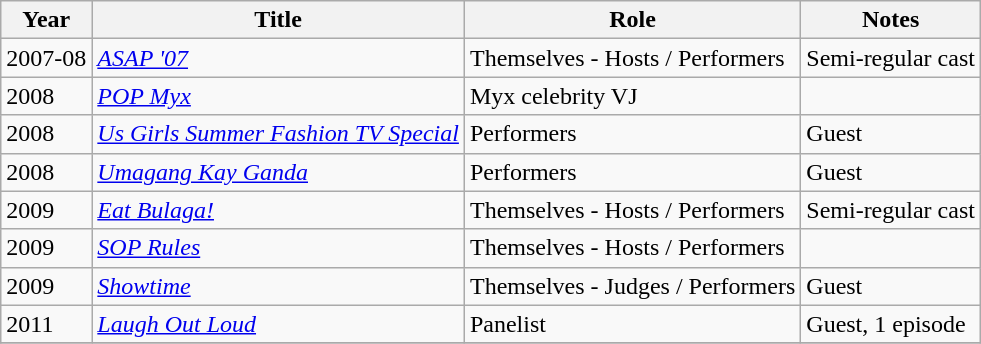<table class="wikitable sortable">
<tr>
<th>Year</th>
<th>Title</th>
<th>Role</th>
<th class="unsortable">Notes</th>
</tr>
<tr>
<td>2007-08</td>
<td><em><a href='#'>ASAP '07</a></em></td>
<td>Themselves - Hosts / Performers</td>
<td>Semi-regular cast</td>
</tr>
<tr>
<td>2008</td>
<td><em><a href='#'>POP Myx</a></em></td>
<td>Myx celebrity VJ</td>
<td></td>
</tr>
<tr>
<td>2008</td>
<td><em><a href='#'>Us Girls Summer Fashion TV Special</a></em></td>
<td>Performers</td>
<td>Guest</td>
</tr>
<tr>
<td>2008</td>
<td><em><a href='#'>Umagang Kay Ganda</a></em></td>
<td>Performers</td>
<td>Guest</td>
</tr>
<tr>
<td>2009</td>
<td><em><a href='#'>Eat Bulaga!</a></em></td>
<td>Themselves - Hosts / Performers</td>
<td>Semi-regular cast</td>
</tr>
<tr>
<td>2009</td>
<td><em><a href='#'>SOP Rules</a></em></td>
<td>Themselves - Hosts / Performers</td>
<td></td>
</tr>
<tr>
<td>2009</td>
<td><em><a href='#'>Showtime</a></em></td>
<td>Themselves - Judges / Performers</td>
<td>Guest</td>
</tr>
<tr>
<td>2011</td>
<td><em><a href='#'>Laugh Out Loud</a></em></td>
<td>Panelist</td>
<td>Guest, 1 episode</td>
</tr>
<tr>
</tr>
</table>
